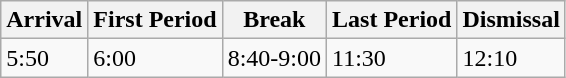<table class="wikitable">
<tr>
<th>Arrival</th>
<th>First Period</th>
<th>Break</th>
<th>Last Period</th>
<th>Dismissal</th>
</tr>
<tr>
<td>5:50</td>
<td>6:00</td>
<td>8:40-9:00</td>
<td>11:30</td>
<td>12:10</td>
</tr>
</table>
